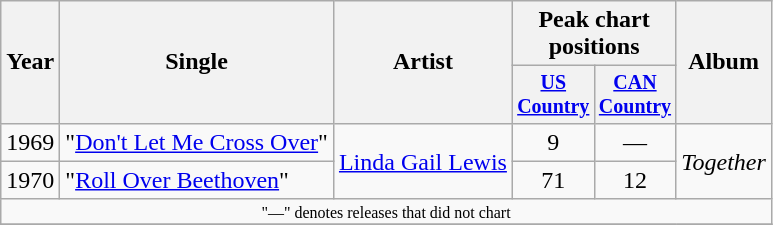<table class="wikitable">
<tr>
<th rowspan="2">Year</th>
<th rowspan="2">Single</th>
<th rowspan="2">Artist</th>
<th colspan="2">Peak chart<br>positions</th>
<th rowspan="2">Album</th>
</tr>
<tr style="font-size:smaller;">
<th width="45"><a href='#'>US Country</a></th>
<th width="45"><a href='#'>CAN Country</a></th>
</tr>
<tr>
<td>1969</td>
<td>"<a href='#'>Don't Let Me Cross Over</a>"</td>
<td rowspan="2"><a href='#'>Linda Gail Lewis</a></td>
<td align="center">9</td>
<td align="center">—</td>
<td rowspan="2"><em>Together</em></td>
</tr>
<tr>
<td>1970</td>
<td>"<a href='#'>Roll Over Beethoven</a>"</td>
<td align="center">71</td>
<td align="center">12</td>
</tr>
<tr>
<td align="center" colspan="6" style="font-size:8pt">"—" denotes releases that did not chart</td>
</tr>
<tr>
</tr>
</table>
